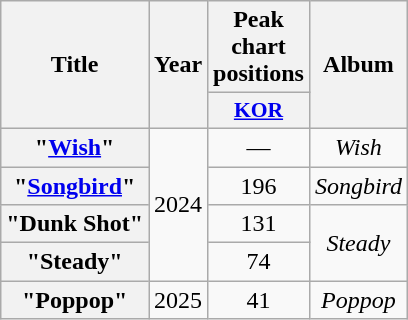<table class="wikitable plainrowheaders" style="text-align:center">
<tr>
<th scope="col" rowspan="2">Title</th>
<th scope="col" rowspan="2">Year</th>
<th scope="col">Peak chart positions</th>
<th scope="col" rowspan="2">Album</th>
</tr>
<tr>
<th scope="col" style="width:3em;font-size:90%"><a href='#'>KOR</a><br></th>
</tr>
<tr>
<th scope="row">"<a href='#'>Wish</a>"</th>
<td rowspan="4">2024</td>
<td>—</td>
<td><em>Wish</em></td>
</tr>
<tr>
<th scope="row">"<a href='#'>Songbird</a>"</th>
<td>196</td>
<td><em>Songbird</em></td>
</tr>
<tr>
<th scope="row">"Dunk Shot"</th>
<td>131</td>
<td rowspan="2"><em>Steady</em></td>
</tr>
<tr>
<th scope="row">"Steady"</th>
<td>74</td>
</tr>
<tr>
<th scope="row">"Poppop"</th>
<td>2025</td>
<td>41</td>
<td><em>Poppop</em></td>
</tr>
</table>
